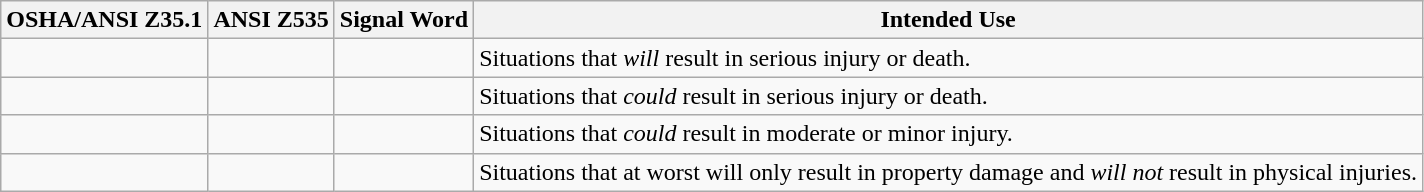<table class="wikitable">
<tr>
<th>OSHA/ANSI Z35.1</th>
<th>ANSI Z535</th>
<th>Signal Word</th>
<th>Intended Use</th>
</tr>
<tr>
<td></td>
<td></td>
<td></td>
<td>Situations that <em>will</em> result in serious injury or death.</td>
</tr>
<tr>
<td></td>
<td></td>
<td></td>
<td>Situations that <em>could</em> result in serious injury or death.</td>
</tr>
<tr>
<td></td>
<td></td>
<td></td>
<td>Situations that <em>could</em> result in moderate or minor injury.</td>
</tr>
<tr>
<td></td>
<td></td>
<td></td>
<td>Situations that at worst will only result in property damage and <em>will not</em> result in physical injuries.</td>
</tr>
</table>
